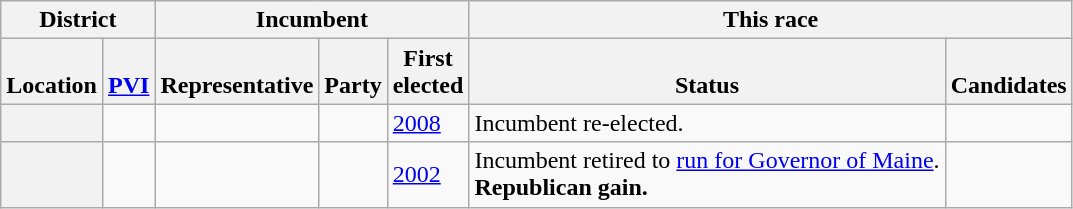<table class="wikitable sortable">
<tr valign=bottom>
<th colspan=2>District</th>
<th colspan=3>Incumbent</th>
<th colspan=2>This race</th>
</tr>
<tr valign=bottom>
<th>Location</th>
<th><a href='#'>PVI</a></th>
<th>Representative</th>
<th>Party</th>
<th>First<br>elected</th>
<th>Status</th>
<th>Candidates</th>
</tr>
<tr>
<th></th>
<td></td>
<td></td>
<td></td>
<td><a href='#'>2008</a></td>
<td>Incumbent re-elected.</td>
<td nowrap></td>
</tr>
<tr>
<th></th>
<td></td>
<td></td>
<td></td>
<td><a href='#'>2002</a></td>
<td>Incumbent retired to <a href='#'>run for Governor of Maine</a>.<br><strong>Republican gain.</strong></td>
<td nowrap></td>
</tr>
</table>
